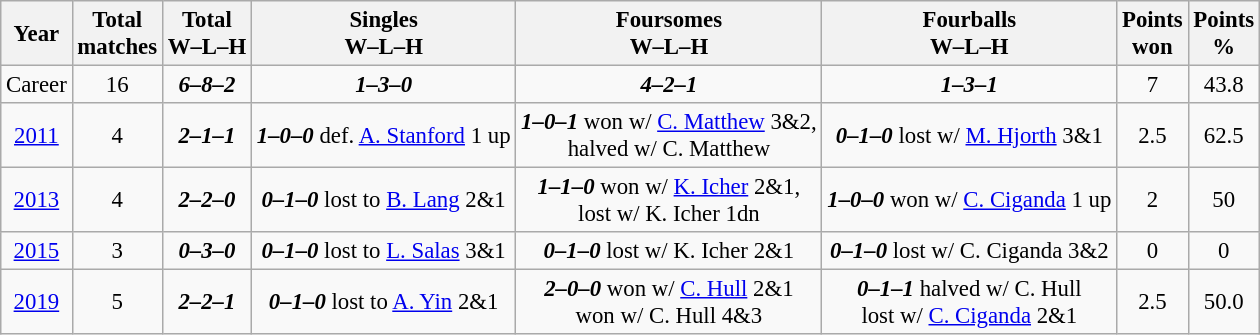<table class="wikitable" style="text-align:center; font-size: 95%;">
<tr>
<th>Year</th>
<th>Total<br>matches</th>
<th>Total<br>W–L–H</th>
<th>Singles<br>W–L–H</th>
<th>Foursomes<br>W–L–H</th>
<th>Fourballs<br>W–L–H</th>
<th>Points<br>won</th>
<th>Points<br>%</th>
</tr>
<tr>
<td>Career</td>
<td>16</td>
<td><strong><em>6–8–2</em></strong></td>
<td><strong><em>1–3–0</em></strong></td>
<td><strong><em>4–2–1</em></strong></td>
<td><strong><em>1–3–1</em></strong></td>
<td>7</td>
<td>43.8</td>
</tr>
<tr>
<td><a href='#'>2011</a></td>
<td>4</td>
<td><strong><em>2–1–1</em></strong></td>
<td><strong><em>1–0–0</em></strong> def. <a href='#'>A. Stanford</a> 1 up</td>
<td><strong><em>1–0–1</em></strong> won w/ <a href='#'>C. Matthew</a> 3&2,<br>halved w/ C. Matthew</td>
<td><strong><em>0–1–0</em></strong> lost w/ <a href='#'>M. Hjorth</a> 3&1</td>
<td>2.5</td>
<td>62.5</td>
</tr>
<tr>
<td><a href='#'>2013</a></td>
<td>4</td>
<td><strong><em>2–2–0</em></strong></td>
<td><strong><em>0–1–0</em></strong> lost to <a href='#'>B. Lang</a> 2&1</td>
<td><strong><em>1–1–0</em></strong> won w/ <a href='#'>K. Icher</a> 2&1,<br>lost w/ K. Icher 1dn</td>
<td><strong><em>1–0–0</em></strong> won w/ <a href='#'>C. Ciganda</a> 1 up</td>
<td>2</td>
<td>50</td>
</tr>
<tr>
<td><a href='#'>2015</a></td>
<td>3</td>
<td><strong><em>0–3–0</em></strong></td>
<td><strong><em>0–1–0</em></strong> lost to <a href='#'>L. Salas</a> 3&1</td>
<td><strong><em>0–1–0</em></strong> lost w/ K. Icher 2&1</td>
<td><strong><em>0–1–0</em></strong> lost w/ C. Ciganda 3&2</td>
<td>0</td>
<td>0</td>
</tr>
<tr>
<td><a href='#'>2019</a></td>
<td>5</td>
<td><strong><em>2–2–1</em></strong></td>
<td><strong><em>0–1–0</em></strong> lost to <a href='#'>A. Yin</a> 2&1</td>
<td><strong><em>2–0–0</em></strong> won w/ <a href='#'>C. Hull</a> 2&1<br>won w/ C. Hull 4&3</td>
<td><strong><em>0–1–1</em></strong> halved w/ C. Hull<br>lost w/ <a href='#'>C. Ciganda</a> 2&1</td>
<td>2.5</td>
<td>50.0</td>
</tr>
</table>
